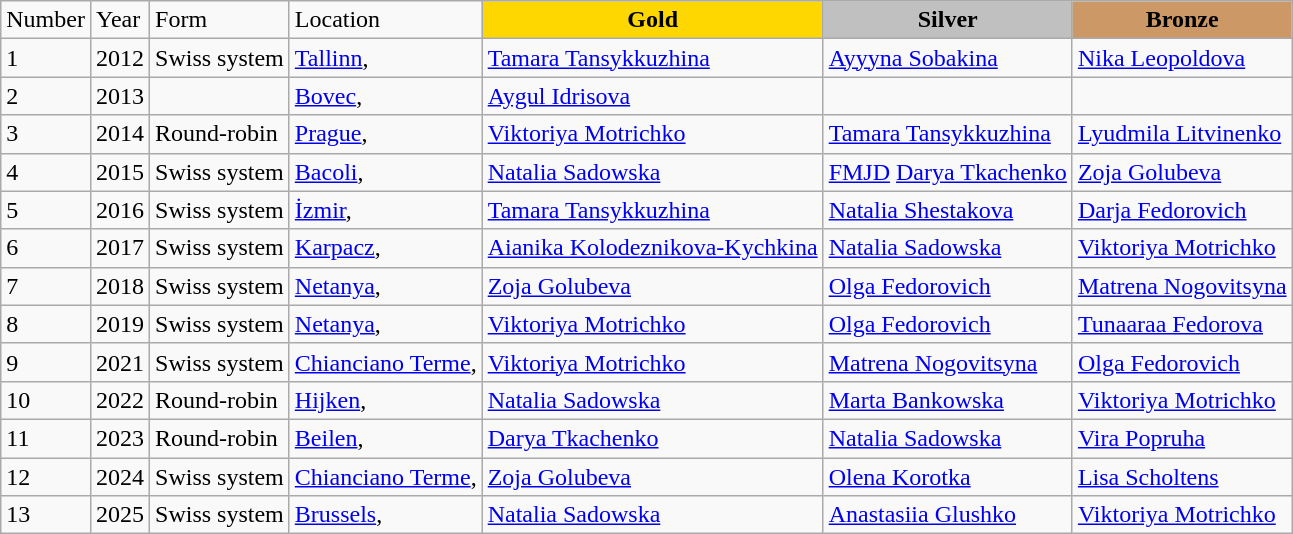<table class="wikitable">
<tr>
<td>Number</td>
<td>Year</td>
<td>Form</td>
<td>Location</td>
<td style="text-align:center;background-color:gold;"><strong>Gold</strong></td>
<td style="text-align:center;background-color:silver;"><strong>Silver</strong></td>
<td style="text-align:center;background-color:#cc9966;"><strong>Bronze</strong></td>
</tr>
<tr>
<td>1</td>
<td>2012</td>
<td>Swiss system</td>
<td><a href='#'>Tallinn</a>, </td>
<td> <a href='#'>Tamara Tansykkuzhina</a></td>
<td> <a href='#'>Ayyyna Sobakina</a></td>
<td> <a href='#'>Nika Leopoldova</a></td>
</tr>
<tr>
<td>2</td>
<td>2013</td>
<td></td>
<td><a href='#'>Bovec</a>, </td>
<td> <a href='#'>Aygul Idrisova</a></td>
<td></td>
<td></td>
</tr>
<tr>
<td>3</td>
<td>2014</td>
<td>Round-robin</td>
<td><a href='#'>Prague</a>, </td>
<td> <a href='#'>Viktoriya Motrichko</a></td>
<td> <a href='#'>Tamara Tansykkuzhina</a></td>
<td> <a href='#'>Lyudmila Litvinenko</a></td>
</tr>
<tr>
<td>4</td>
<td>2015</td>
<td>Swiss system</td>
<td><a href='#'>Bacoli</a>, </td>
<td> <a href='#'>Natalia Sadowska</a></td>
<td><a href='#'>FMJD</a> <a href='#'>Darya Tkachenko</a></td>
<td> <a href='#'>Zoja Golubeva</a></td>
</tr>
<tr>
<td>5</td>
<td>2016</td>
<td>Swiss system</td>
<td><a href='#'>İzmir</a>, </td>
<td> <a href='#'>Tamara Tansykkuzhina</a></td>
<td> <a href='#'>Natalia Shestakova</a></td>
<td> <a href='#'>Darja Fedorovich</a></td>
</tr>
<tr>
<td>6</td>
<td>2017</td>
<td>Swiss system</td>
<td><a href='#'>Karpacz</a>, </td>
<td> <a href='#'>Aianika Kolodeznikova-Kychkina</a></td>
<td> <a href='#'>Natalia Sadowska</a></td>
<td> <a href='#'>Viktoriya Motrichko</a></td>
</tr>
<tr>
<td>7</td>
<td>2018</td>
<td>Swiss system</td>
<td><a href='#'>Netanya</a>, </td>
<td> <a href='#'>Zoja Golubeva</a></td>
<td> <a href='#'>Olga Fedorovich</a></td>
<td> <a href='#'>Matrena Nogovitsyna</a></td>
</tr>
<tr>
<td>8</td>
<td>2019</td>
<td>Swiss system</td>
<td><a href='#'>Netanya</a>, </td>
<td> <a href='#'>Viktoriya Motrichko</a></td>
<td> <a href='#'>Olga Fedorovich</a></td>
<td> <a href='#'>Tunaaraa Fedorova</a></td>
</tr>
<tr>
<td>9</td>
<td>2021</td>
<td>Swiss system</td>
<td><a href='#'>Chianciano Terme</a>, </td>
<td> <a href='#'>Viktoriya Motrichko</a></td>
<td> <a href='#'>Matrena Nogovitsyna</a></td>
<td> <a href='#'>Olga Fedorovich</a></td>
</tr>
<tr>
<td>10</td>
<td>2022</td>
<td>Round-robin</td>
<td><a href='#'>Hijken</a>, </td>
<td> <a href='#'>Natalia Sadowska</a></td>
<td> <a href='#'>Marta Bankowska</a></td>
<td> <a href='#'>Viktoriya Motrichko</a></td>
</tr>
<tr>
<td>11</td>
<td>2023</td>
<td>Round-robin</td>
<td><a href='#'>Beilen</a>, </td>
<td> <a href='#'>Darya Tkachenko</a></td>
<td> <a href='#'>Natalia Sadowska</a></td>
<td> <a href='#'>Vira Popruha</a></td>
</tr>
<tr>
<td>12</td>
<td>2024</td>
<td>Swiss system</td>
<td><a href='#'>Chianciano Terme</a>, </td>
<td> <a href='#'>Zoja Golubeva</a></td>
<td> <a href='#'>Olena Korotka</a></td>
<td> <a href='#'>Lisa Scholtens</a></td>
</tr>
<tr>
<td>13</td>
<td>2025</td>
<td>Swiss system</td>
<td><a href='#'>Brussels</a>, </td>
<td> <a href='#'>Natalia Sadowska</a></td>
<td> <a href='#'>Anastasiia Glushko</a></td>
<td> <a href='#'>Viktoriya Motrichko</a></td>
</tr>
</table>
